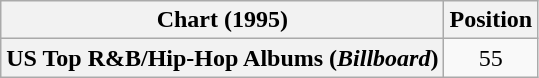<table class="wikitable plainrowheaders" style="text-align:center">
<tr>
<th scope="col">Chart (1995)</th>
<th scope="col">Position</th>
</tr>
<tr>
<th scope="row">US Top R&B/Hip-Hop Albums (<em>Billboard</em>)</th>
<td>55</td>
</tr>
</table>
